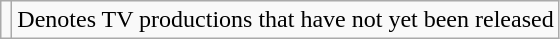<table class="wikitable">
<tr>
<td></td>
<td>Denotes TV productions that have not yet been released</td>
</tr>
</table>
